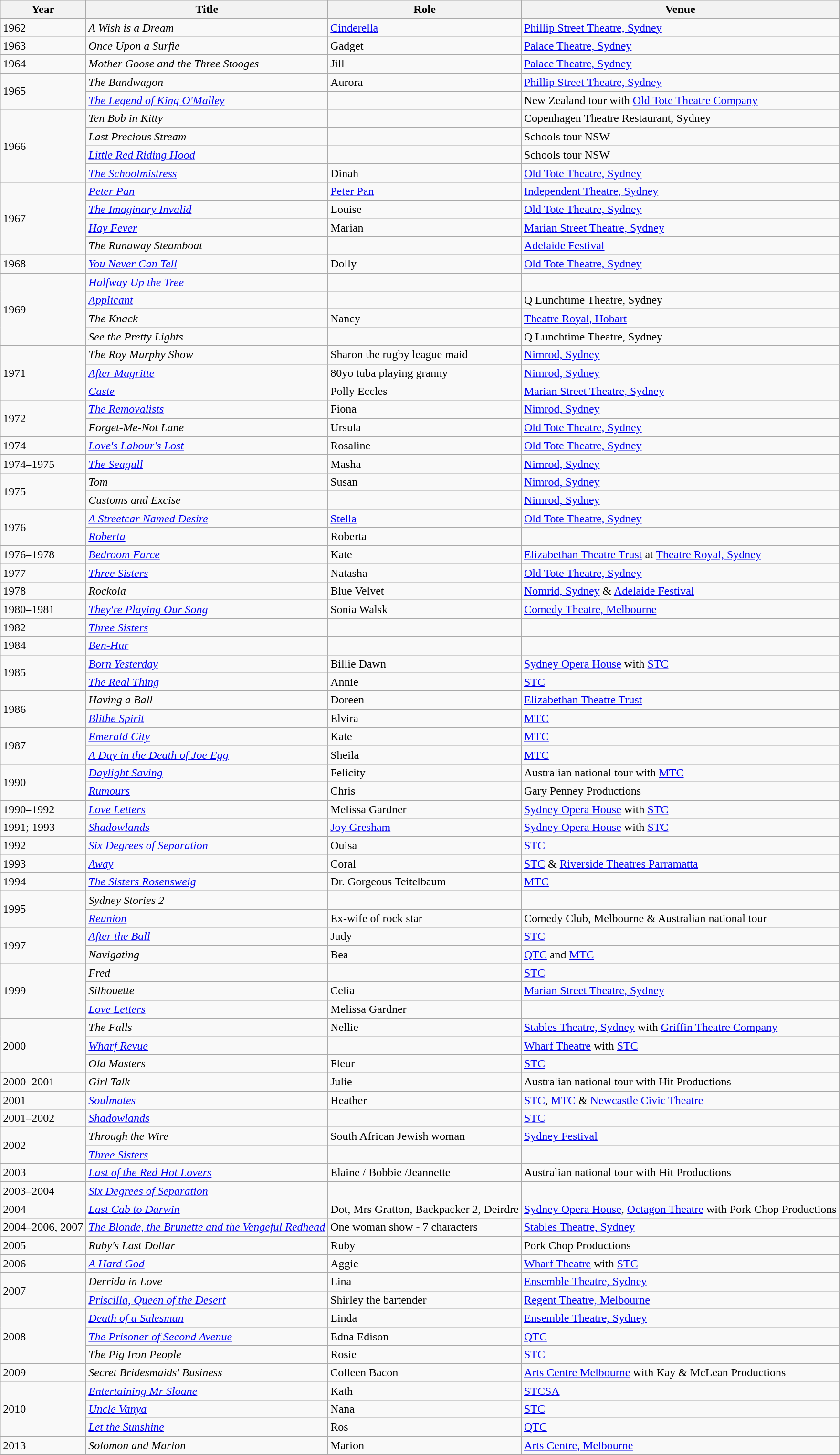<table class="wikitable sortable">
<tr>
<th>Year</th>
<th>Title</th>
<th>Role</th>
<th>Venue</th>
</tr>
<tr>
<td>1962</td>
<td><em>A Wish is a Dream</em></td>
<td><a href='#'>Cinderella</a></td>
<td><a href='#'> Phillip Street Theatre, Sydney</a></td>
</tr>
<tr>
<td>1963</td>
<td><em>Once Upon a Surfie</em></td>
<td>Gadget</td>
<td><a href='#'>Palace Theatre, Sydney</a></td>
</tr>
<tr>
<td>1964</td>
<td><em>Mother Goose and the Three Stooges</em></td>
<td>Jill</td>
<td><a href='#'>Palace Theatre, Sydney</a></td>
</tr>
<tr>
<td rowspan="2">1965</td>
<td><em>The Bandwagon</em></td>
<td>Aurora</td>
<td><a href='#'> Phillip Street Theatre, Sydney</a></td>
</tr>
<tr>
<td><em><a href='#'>The Legend of King O'Malley</a></em></td>
<td></td>
<td>New Zealand tour with <a href='#'>Old Tote Theatre Company</a></td>
</tr>
<tr>
<td rowspan="4">1966</td>
<td><em>Ten Bob in Kitty</em></td>
<td></td>
<td>Copenhagen Theatre Restaurant, Sydney</td>
</tr>
<tr>
<td><em>Last Precious Stream</em></td>
<td></td>
<td>Schools tour NSW</td>
</tr>
<tr>
<td><em><a href='#'>Little Red Riding Hood</a></em></td>
<td></td>
<td>Schools tour NSW</td>
</tr>
<tr>
<td><em><a href='#'>The Schoolmistress</a></em></td>
<td>Dinah</td>
<td><a href='#'>Old Tote Theatre, Sydney</a></td>
</tr>
<tr>
<td rowspan="4">1967</td>
<td><em><a href='#'>Peter Pan</a></em></td>
<td><a href='#'>Peter Pan</a></td>
<td><a href='#'> Independent Theatre, Sydney</a></td>
</tr>
<tr>
<td><em><a href='#'>The Imaginary Invalid</a></em></td>
<td>Louise</td>
<td><a href='#'>Old Tote Theatre, Sydney</a></td>
</tr>
<tr>
<td><em><a href='#'>Hay Fever</a></em></td>
<td>Marian</td>
<td><a href='#'>Marian Street Theatre, Sydney</a></td>
</tr>
<tr>
<td><em>The Runaway Steamboat</em></td>
<td></td>
<td><a href='#'>Adelaide Festival</a></td>
</tr>
<tr>
<td>1968</td>
<td><em><a href='#'>You Never Can Tell</a></em></td>
<td>Dolly</td>
<td><a href='#'>Old Tote Theatre, Sydney</a></td>
</tr>
<tr>
<td rowspan="4">1969</td>
<td><em><a href='#'>Halfway Up the Tree</a></em></td>
<td></td>
<td></td>
</tr>
<tr>
<td><em><a href='#'>Applicant</a></em></td>
<td></td>
<td>Q Lunchtime Theatre, Sydney</td>
</tr>
<tr>
<td><em>The Knack</em></td>
<td>Nancy</td>
<td><a href='#'>Theatre Royal, Hobart</a></td>
</tr>
<tr>
<td><em>See the Pretty Lights</em></td>
<td></td>
<td>Q Lunchtime Theatre, Sydney</td>
</tr>
<tr>
<td rowspan="3">1971</td>
<td><em>The Roy Murphy Show</em></td>
<td>Sharon the rugby league maid</td>
<td><a href='#'>Nimrod, Sydney</a></td>
</tr>
<tr>
<td><em><a href='#'>After Magritte</a></em></td>
<td>80yo tuba playing granny</td>
<td><a href='#'>Nimrod, Sydney</a></td>
</tr>
<tr>
<td><em><a href='#'>Caste</a></em></td>
<td>Polly Eccles</td>
<td><a href='#'>Marian Street Theatre, Sydney</a></td>
</tr>
<tr>
<td rowspan="2">1972</td>
<td><em><a href='#'>The Removalists</a></em></td>
<td>Fiona</td>
<td><a href='#'>Nimrod, Sydney</a></td>
</tr>
<tr>
<td><em>Forget-Me-Not Lane</em></td>
<td>Ursula</td>
<td><a href='#'>Old Tote Theatre, Sydney</a></td>
</tr>
<tr>
<td>1974</td>
<td><em><a href='#'>Love's Labour's Lost</a></em></td>
<td>Rosaline</td>
<td><a href='#'>Old Tote Theatre, Sydney</a></td>
</tr>
<tr>
<td>1974–1975</td>
<td><em><a href='#'>The Seagull</a></em></td>
<td>Masha</td>
<td><a href='#'>Nimrod, Sydney</a></td>
</tr>
<tr>
<td rowspan="2">1975</td>
<td><em>Tom</em></td>
<td>Susan</td>
<td><a href='#'>Nimrod, Sydney</a></td>
</tr>
<tr>
<td><em>Customs and Excise</em></td>
<td></td>
<td><a href='#'>Nimrod, Sydney</a></td>
</tr>
<tr>
<td rowspan="2">1976</td>
<td><em><a href='#'>A Streetcar Named Desire</a></em></td>
<td><a href='#'>Stella</a></td>
<td><a href='#'>Old Tote Theatre, Sydney</a></td>
</tr>
<tr>
<td><em><a href='#'>Roberta</a></em></td>
<td>Roberta</td>
<td></td>
</tr>
<tr>
<td>1976–1978</td>
<td><em><a href='#'>Bedroom Farce</a></em></td>
<td>Kate</td>
<td><a href='#'>Elizabethan Theatre Trust</a> at <a href='#'>Theatre Royal, Sydney</a></td>
</tr>
<tr>
<td>1977</td>
<td><em><a href='#'>Three Sisters</a></em></td>
<td>Natasha</td>
<td><a href='#'>Old Tote Theatre, Sydney</a></td>
</tr>
<tr>
<td>1978</td>
<td><em>Rockola</em></td>
<td>Blue Velvet</td>
<td><a href='#'>Nomrid, Sydney</a> & <a href='#'>Adelaide Festival</a></td>
</tr>
<tr>
<td>1980–1981</td>
<td><em><a href='#'>They're Playing Our Song</a></em></td>
<td>Sonia Walsk</td>
<td><a href='#'>Comedy Theatre, Melbourne</a></td>
</tr>
<tr>
<td>1982</td>
<td><em><a href='#'>Three Sisters</a></em></td>
<td></td>
<td></td>
</tr>
<tr>
<td>1984</td>
<td><em><a href='#'>Ben-Hur</a></em></td>
<td></td>
<td></td>
</tr>
<tr>
<td rowspan="2">1985</td>
<td><em><a href='#'>Born Yesterday</a></em></td>
<td>Billie Dawn</td>
<td><a href='#'>Sydney Opera House</a> with <a href='#'>STC</a></td>
</tr>
<tr>
<td><em><a href='#'>The Real Thing</a></em></td>
<td>Annie</td>
<td><a href='#'>STC</a></td>
</tr>
<tr>
<td rowspan="2">1986</td>
<td><em>Having a Ball</em></td>
<td>Doreen</td>
<td><a href='#'>Elizabethan Theatre Trust</a></td>
</tr>
<tr>
<td><em><a href='#'>Blithe Spirit</a></em></td>
<td>Elvira</td>
<td><a href='#'>MTC</a></td>
</tr>
<tr>
<td rowspan="2">1987</td>
<td><em><a href='#'>Emerald City</a></em></td>
<td>Kate</td>
<td><a href='#'>MTC</a></td>
</tr>
<tr>
<td><em><a href='#'>A Day in the Death of Joe Egg</a></em></td>
<td>Sheila</td>
<td><a href='#'>MTC</a></td>
</tr>
<tr>
<td rowspan="2">1990</td>
<td><em><a href='#'>Daylight Saving</a></em></td>
<td>Felicity</td>
<td>Australian national tour with <a href='#'>MTC</a></td>
</tr>
<tr>
<td><em><a href='#'>Rumours</a></em></td>
<td>Chris</td>
<td>Gary Penney Productions</td>
</tr>
<tr>
<td>1990–1992</td>
<td><em><a href='#'>Love Letters</a></em></td>
<td>Melissa Gardner</td>
<td><a href='#'>Sydney Opera House</a> with <a href='#'>STC</a></td>
</tr>
<tr>
<td>1991; 1993</td>
<td><em><a href='#'>Shadowlands</a></em></td>
<td><a href='#'>Joy Gresham</a></td>
<td><a href='#'>Sydney Opera House</a> with <a href='#'>STC</a></td>
</tr>
<tr>
<td>1992</td>
<td><em><a href='#'>Six Degrees of Separation</a></em></td>
<td>Ouisa</td>
<td><a href='#'>STC</a></td>
</tr>
<tr>
<td>1993</td>
<td><em><a href='#'>Away</a></em></td>
<td>Coral</td>
<td><a href='#'>STC</a> & <a href='#'>Riverside Theatres Parramatta</a></td>
</tr>
<tr>
<td>1994</td>
<td><em><a href='#'>The Sisters Rosensweig</a></em></td>
<td>Dr. Gorgeous Teitelbaum</td>
<td><a href='#'>MTC</a></td>
</tr>
<tr>
<td rowspan="2">1995</td>
<td><em>Sydney Stories 2</em></td>
<td></td>
<td></td>
</tr>
<tr>
<td><em><a href='#'>Reunion</a></em></td>
<td>Ex-wife of rock star</td>
<td>Comedy Club, Melbourne & Australian national tour</td>
</tr>
<tr>
<td rowspan=2>1997</td>
<td><em><a href='#'>After the Ball</a></em></td>
<td>Judy</td>
<td><a href='#'>STC</a></td>
</tr>
<tr>
<td><em>Navigating</em></td>
<td>Bea</td>
<td><a href='#'>QTC</a> and <a href='#'>MTC</a></td>
</tr>
<tr>
<td rowspan="3">1999</td>
<td><em>Fred</em></td>
<td></td>
<td><a href='#'>STC</a></td>
</tr>
<tr>
<td><em>Silhouette</em></td>
<td>Celia</td>
<td><a href='#'> Marian Street Theatre, Sydney</a></td>
</tr>
<tr>
<td><em><a href='#'>Love Letters</a></em></td>
<td>Melissa Gardner</td>
<td></td>
</tr>
<tr>
<td rowspan=3>2000</td>
<td><em>The Falls</em></td>
<td>Nellie</td>
<td><a href='#'>Stables Theatre, Sydney</a> with <a href='#'>Griffin Theatre Company</a></td>
</tr>
<tr>
<td><em><a href='#'>Wharf Revue</a></em></td>
<td></td>
<td><a href='#'>Wharf Theatre</a> with <a href='#'>STC</a></td>
</tr>
<tr>
<td><em>Old Masters</em></td>
<td>Fleur</td>
<td><a href='#'>STC</a></td>
</tr>
<tr>
<td>2000–2001</td>
<td><em>Girl Talk</em></td>
<td>Julie</td>
<td>Australian national tour with Hit Productions</td>
</tr>
<tr>
<td>2001</td>
<td><em><a href='#'>Soulmates</a></em></td>
<td>Heather</td>
<td><a href='#'>STC</a>, <a href='#'>MTC</a> & <a href='#'>Newcastle Civic Theatre</a></td>
</tr>
<tr>
<td>2001–2002</td>
<td><em><a href='#'>Shadowlands</a></em></td>
<td></td>
<td><a href='#'>STC</a></td>
</tr>
<tr>
<td rowspan=2>2002</td>
<td><em>Through the Wire</em></td>
<td>South African Jewish woman</td>
<td><a href='#'>Sydney Festival</a></td>
</tr>
<tr>
<td><em><a href='#'>Three Sisters</a></em></td>
<td></td>
<td></td>
</tr>
<tr>
<td>2003</td>
<td><em><a href='#'>Last of the Red Hot Lovers</a></em></td>
<td>Elaine / Bobbie /Jeannette</td>
<td>Australian national tour with Hit Productions</td>
</tr>
<tr>
<td>2003–2004</td>
<td><em><a href='#'>Six Degrees of Separation</a></em></td>
<td></td>
<td></td>
</tr>
<tr>
<td>2004</td>
<td><em><a href='#'>Last Cab to Darwin</a></em></td>
<td>Dot, Mrs Gratton, Backpacker 2, Deirdre</td>
<td><a href='#'>Sydney Opera House</a>, <a href='#'>Octagon Theatre</a> with Pork Chop Productions</td>
</tr>
<tr>
<td>2004–2006, 2007</td>
<td><em><a href='#'>The Blonde, the Brunette and the Vengeful Redhead</a></em></td>
<td>One woman show - 7 characters</td>
<td><a href='#'>Stables Theatre, Sydney</a></td>
</tr>
<tr>
<td>2005</td>
<td><em>Ruby's Last Dollar</em></td>
<td>Ruby</td>
<td>Pork Chop Productions</td>
</tr>
<tr>
<td>2006</td>
<td><em><a href='#'>A Hard God</a></em></td>
<td>Aggie</td>
<td><a href='#'>Wharf Theatre</a> with <a href='#'>STC</a></td>
</tr>
<tr>
<td rowspan=2>2007</td>
<td><em>Derrida in Love</em></td>
<td>Lina</td>
<td><a href='#'>Ensemble Theatre, Sydney</a></td>
</tr>
<tr>
<td><em><a href='#'>Priscilla, Queen of the Desert</a></em></td>
<td>Shirley the bartender</td>
<td><a href='#'>Regent Theatre, Melbourne</a></td>
</tr>
<tr>
<td rowspan=3>2008</td>
<td><em><a href='#'>Death of a Salesman</a></em></td>
<td>Linda</td>
<td><a href='#'> Ensemble Theatre, Sydney</a></td>
</tr>
<tr>
<td><em><a href='#'>The Prisoner of Second Avenue</a></em></td>
<td>Edna Edison</td>
<td><a href='#'>QTC</a></td>
</tr>
<tr>
<td><em>The Pig Iron People</em></td>
<td>Rosie</td>
<td><a href='#'>STC</a></td>
</tr>
<tr>
<td>2009</td>
<td><em>Secret Bridesmaids' Business</em></td>
<td>Colleen Bacon</td>
<td><a href='#'>Arts Centre Melbourne</a> with Kay & McLean Productions</td>
</tr>
<tr>
<td rowspan=3>2010</td>
<td><em><a href='#'>Entertaining Mr Sloane</a></em></td>
<td>Kath</td>
<td><a href='#'>STCSA</a></td>
</tr>
<tr>
<td><em><a href='#'>Uncle Vanya</a></em></td>
<td>Nana</td>
<td><a href='#'>STC</a></td>
</tr>
<tr>
<td><em><a href='#'>Let the Sunshine</a></em></td>
<td>Ros</td>
<td><a href='#'>QTC</a></td>
</tr>
<tr>
<td>2013</td>
<td><em>Solomon and Marion</em></td>
<td>Marion</td>
<td><a href='#'>Arts Centre, Melbourne</a></td>
</tr>
</table>
